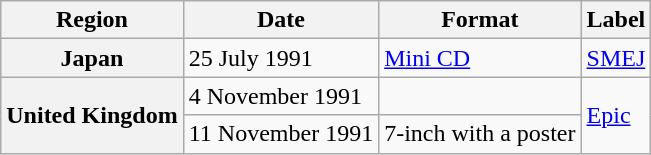<table class="wikitable plainrowheaders">
<tr>
<th scope="col">Region</th>
<th scope="col">Date</th>
<th scope="col">Format</th>
<th scope="col">Label</th>
</tr>
<tr>
<th scope="row">Japan</th>
<td>25 July 1991</td>
<td><a href='#'>Mini CD</a></td>
<td><a href='#'>SMEJ</a></td>
</tr>
<tr>
<th scope="row" rowspan="2">United Kingdom</th>
<td>4 November 1991</td>
<td></td>
<td rowspan="2"><a href='#'>Epic</a></td>
</tr>
<tr>
<td>11 November 1991</td>
<td>7-inch with a poster</td>
</tr>
</table>
